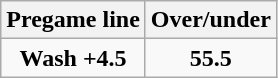<table class="wikitable">
<tr align="center">
<th style=>Pregame line</th>
<th style=>Over/under</th>
</tr>
<tr align="center">
<td><strong>Wash +4.5</strong></td>
<td><strong>55.5</strong></td>
</tr>
</table>
